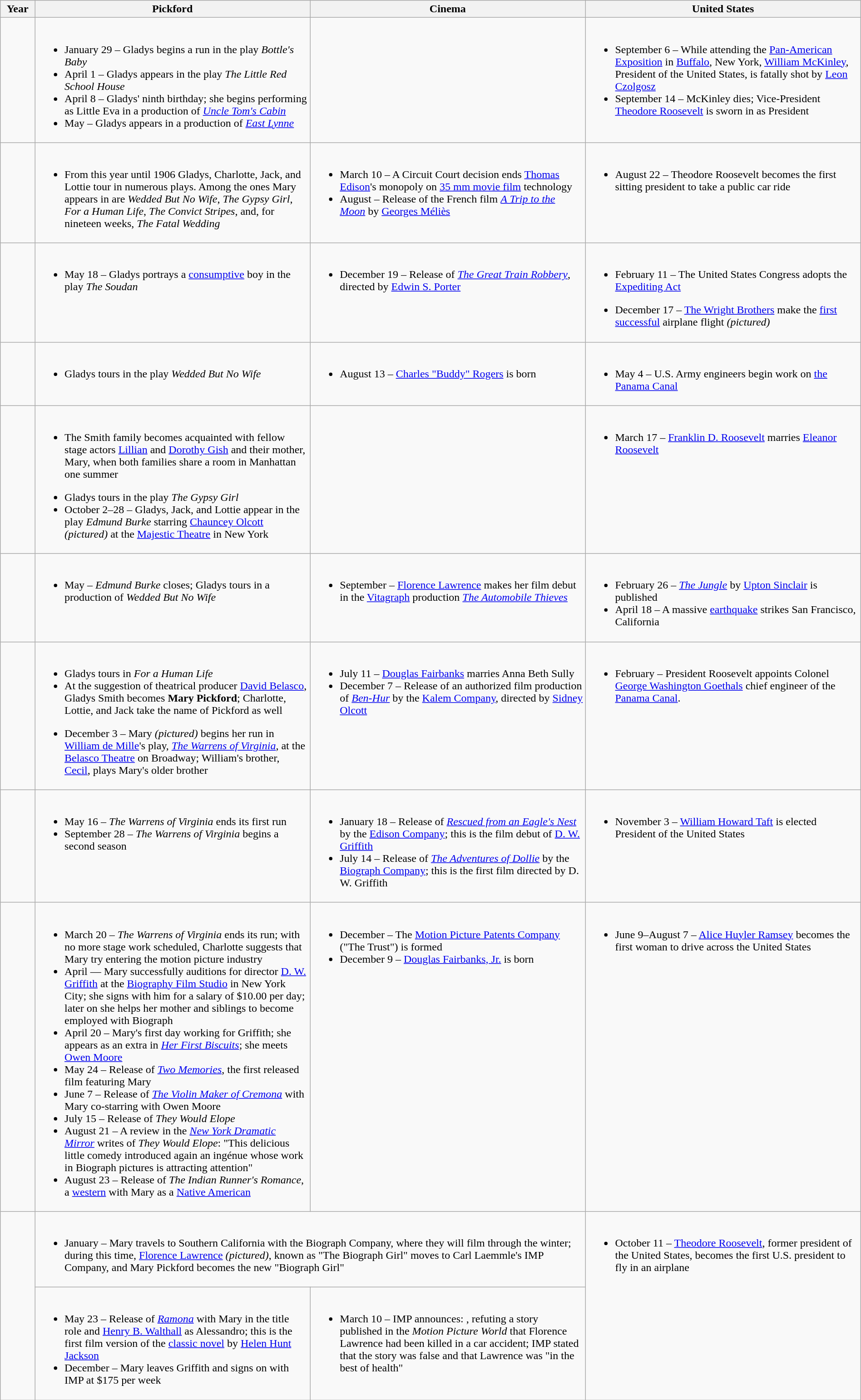<table class="wikitable sticky-header" width=100%>
<tr>
<th width=4%>Year</th>
<th width=32%>Pickford</th>
<th width=32%>Cinema</th>
<th width=32%>United States</th>
</tr>
<tr valign=top>
<td><br></td>
<td><br><ul><li>January 29 – Gladys begins a run in the play <em>Bottle's Baby</em></li><li>April 1 – Gladys appears in the play <em>The Little Red School House</em></li><li>April 8 – Gladys' ninth birthday; she begins performing as Little Eva in a production of <em><a href='#'>Uncle Tom's Cabin</a></em></li><li>May – Gladys appears in a production of <em><a href='#'>East Lynne</a></em></li></ul></td>
<td></td>
<td><br><ul><li>September 6 – While attending the <a href='#'>Pan-American Exposition</a> in <a href='#'>Buffalo</a>, New York, <a href='#'>William McKinley</a>, President of the United States, is fatally shot by <a href='#'>Leon Czolgosz</a></li><li>September 14 – McKinley dies; Vice-President <a href='#'>Theodore Roosevelt</a> is sworn in as President</li></ul></td>
</tr>
<tr valign=top>
<td><br></td>
<td><br><ul><li>From this year until 1906 Gladys, Charlotte, Jack, and Lottie tour in numerous plays.  Among the ones Mary appears in are <em>Wedded But No Wife</em>, <em>The Gypsy Girl</em>, <em>For a Human Life</em>, <em>The Convict Stripes</em>, and, for nineteen weeks, <em>The Fatal Wedding</em></li></ul></td>
<td><br><ul><li>March 10 – A Circuit Court decision ends <a href='#'>Thomas Edison</a>'s monopoly on <a href='#'>35 mm movie film</a> technology</li><li>August – Release of the French film <em><a href='#'>A Trip to the Moon</a></em> by <a href='#'>Georges Méliès</a></li></ul></td>
<td><br><ul><li>August 22 – Theodore Roosevelt becomes the first sitting president to take a public car ride</li></ul></td>
</tr>
<tr valign=top>
<td><br></td>
<td><br><ul><li>May 18 – Gladys portrays a <a href='#'>consumptive</a> boy in the play <em>The Soudan</em></li></ul></td>
<td><br><ul><li>December 19 – Release of <em><a href='#'>The Great Train Robbery</a></em>, directed by <a href='#'>Edwin S. Porter</a></li></ul></td>
<td><br><ul><li>February 11 – The United States Congress adopts the <a href='#'>Expediting Act</a></li></ul><ul><li>December 17 – <a href='#'>The Wright Brothers</a> make the <a href='#'>first successful</a> airplane flight <em>(pictured)</em></li></ul></td>
</tr>
<tr valign=top>
<td><br></td>
<td><br><ul><li>Gladys tours in the play <em>Wedded But No Wife</em></li></ul></td>
<td><br><ul><li>August 13 – <a href='#'>Charles "Buddy" Rogers</a> is born</li></ul></td>
<td><br><ul><li>May 4 – U.S. Army engineers begin work on <a href='#'>the Panama Canal</a></li></ul></td>
</tr>
<tr valign=top>
<td><br></td>
<td><br><ul><li>The Smith family becomes acquainted with fellow stage actors <a href='#'>Lillian</a> and <a href='#'>Dorothy Gish</a> and their mother, Mary, when both families share a room in Manhattan one summer</li></ul><ul><li>Gladys tours in the play <em>The Gypsy Girl</em></li><li>October 2–28 – Gladys, Jack, and Lottie appear in the play <em>Edmund Burke</em> starring <a href='#'>Chauncey Olcott</a> <em>(pictured)</em> at the <a href='#'>Majestic Theatre</a> in New York</li></ul></td>
<td></td>
<td><br><ul><li>March 17 – <a href='#'>Franklin D. Roosevelt</a> marries <a href='#'>Eleanor Roosevelt</a></li></ul></td>
</tr>
<tr valign=top>
<td><br></td>
<td><br><ul><li>May – <em>Edmund Burke</em> closes; Gladys tours in a production of <em>Wedded But No Wife</em></li></ul></td>
<td><br><ul><li>September – <a href='#'>Florence Lawrence</a> makes her film debut in the <a href='#'>Vitagraph</a> production <em><a href='#'>The Automobile Thieves</a></em></li></ul></td>
<td><br><ul><li>February 26 – <em><a href='#'>The Jungle</a></em> by <a href='#'>Upton Sinclair</a> is published</li><li>April 18 – A massive <a href='#'>earthquake</a> strikes San Francisco, California</li></ul></td>
</tr>
<tr valign=top>
<td><br></td>
<td><br><ul><li>Gladys tours in <em>For a Human Life</em></li><li>At the suggestion of theatrical producer <a href='#'>David Belasco</a>, Gladys Smith becomes <strong>Mary Pickford</strong>; Charlotte, Lottie, and Jack take the name of Pickford as well</li></ul><ul><li>December 3 – Mary <em>(pictured)</em> begins her run in <a href='#'>William de Mille</a>'s play, <em><a href='#'>The Warrens of Virginia</a></em>, at the <a href='#'>Belasco Theatre</a> on Broadway; William's brother, <a href='#'>Cecil</a>, plays Mary's older brother</li></ul></td>
<td><br><ul><li>July 11 – <a href='#'>Douglas Fairbanks</a> marries Anna Beth Sully</li><li>December 7 – Release of an authorized film production of <em><a href='#'>Ben-Hur</a></em> by the <a href='#'>Kalem Company</a>, directed by <a href='#'>Sidney Olcott</a></li></ul></td>
<td><br><ul><li>February – President Roosevelt appoints Colonel <a href='#'>George Washington Goethals</a> chief engineer of the <a href='#'>Panama Canal</a>.</li></ul></td>
</tr>
<tr valign=top>
<td><br></td>
<td><br><ul><li>May 16 – <em>The Warrens of Virginia</em> ends its first run</li><li>September 28 – <em>The Warrens of Virginia</em> begins a second season</li></ul></td>
<td><br><ul><li>January 18 – Release of <em><a href='#'>Rescued from an Eagle's Nest</a></em> by the <a href='#'>Edison Company</a>; this is the film debut of <a href='#'>D. W. Griffith</a></li><li>July 14 – Release of <em><a href='#'>The Adventures of Dollie</a></em> by the <a href='#'>Biograph Company</a>; this is the first film directed by D. W. Griffith</li></ul></td>
<td><br><ul><li>November 3 – <a href='#'>William Howard Taft</a> is elected President of the United States</li></ul></td>
</tr>
<tr valign=top>
<td><br></td>
<td><br><ul><li>March 20 – <em>The Warrens of Virginia</em> ends its run; with no more stage work scheduled, Charlotte suggests that Mary try entering the motion picture industry</li><li>April — Mary successfully auditions for director <a href='#'>D. W. Griffith</a> at the <a href='#'>Biography Film Studio</a> in New York City; she signs with him for a salary of $10.00 per day; later on she helps her mother and siblings to become employed with Biograph</li><li>April 20 – Mary's first day working for Griffith; she appears as an extra in <em><a href='#'>Her First Biscuits</a></em>; she meets <a href='#'>Owen Moore</a></li><li>May 24 – Release of <em><a href='#'>Two Memories</a></em>, the first released film featuring Mary</li><li>June 7 – Release of <em><a href='#'>The Violin Maker of Cremona</a></em> with Mary co-starring with Owen Moore</li><li>July 15 – Release of <em>They Would Elope</em></li><li>August 21 – A review in the <em><a href='#'>New York Dramatic Mirror</a></em> writes of <em>They Would Elope</em>: "This delicious little comedy introduced again an ingénue whose work in Biograph pictures is attracting attention"</li><li>August 23 – Release of <em>The Indian Runner's Romance</em>, a <a href='#'>western</a> with Mary as a <a href='#'>Native American</a></li></ul></td>
<td><br><ul><li>December – The <a href='#'>Motion Picture Patents Company</a> ("The Trust") is formed</li><li>December 9 – <a href='#'>Douglas Fairbanks, Jr.</a> is born</li></ul></td>
<td><br><ul><li>June 9–August 7 – <a href='#'>Alice Huyler Ramsey</a> becomes the first woman to drive across the United States</li></ul></td>
</tr>
<tr valign=top>
<td rowspan=2><br></td>
<td colspan=2><br><ul><li>January – Mary travels to Southern California with the Biograph Company, where they will film through the winter; during this time, <a href='#'>Florence Lawrence</a> <em>(pictured)</em>, known as "The Biograph Girl" moves to Carl Laemmle's IMP Company, and Mary Pickford becomes the new "Biograph Girl"</li></ul></td>
<td rowspan=2><br><ul><li>October 11 – <a href='#'>Theodore Roosevelt</a>, former president of the United States, becomes the first U.S. president to fly in an airplane</li></ul></td>
</tr>
<tr valign=top>
<td><br><ul><li>May 23 – Release of <em><a href='#'>Ramona</a></em> with Mary in the title role and <a href='#'>Henry B. Walthall</a> as Alessandro; this is the first film version of the <a href='#'>classic novel</a> by <a href='#'>Helen Hunt Jackson</a></li><li>December – Mary leaves Griffith and signs on with IMP at $175 per week</li></ul></td>
<td><br><ul><li>March 10 – IMP announces: , refuting a story published in the <em>Motion Picture World</em> that Florence Lawrence had been killed in a car accident; IMP stated that the story was false and that Lawrence was "in the best of health"</li></ul></td>
</tr>
</table>
